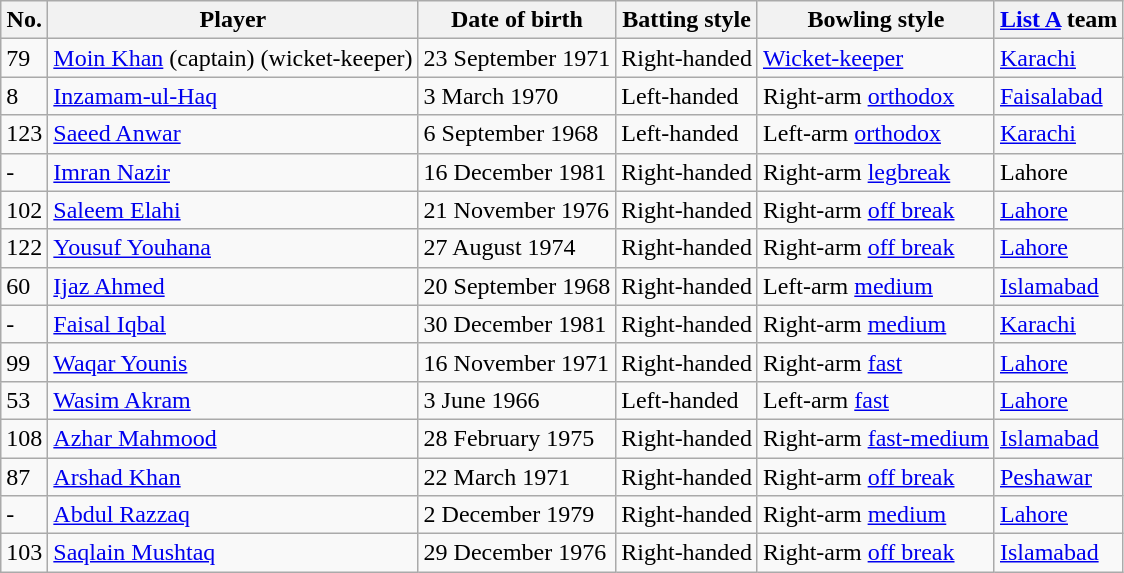<table class="wikitable">
<tr>
<th>No.</th>
<th>Player</th>
<th>Date of birth</th>
<th>Batting style</th>
<th>Bowling style</th>
<th><a href='#'>List A</a> team</th>
</tr>
<tr>
<td>79</td>
<td><a href='#'>Moin Khan</a> (captain) (wicket-keeper)</td>
<td>23 September 1971</td>
<td>Right-handed</td>
<td><a href='#'>Wicket-keeper</a></td>
<td><a href='#'>Karachi</a></td>
</tr>
<tr>
<td>8</td>
<td><a href='#'>Inzamam-ul-Haq</a></td>
<td>3 March 1970</td>
<td>Left-handed</td>
<td>Right-arm <a href='#'>orthodox</a></td>
<td><a href='#'>Faisalabad</a></td>
</tr>
<tr>
<td>123</td>
<td><a href='#'>Saeed Anwar</a></td>
<td>6 September 1968</td>
<td>Left-handed</td>
<td>Left-arm <a href='#'>orthodox</a></td>
<td><a href='#'>Karachi</a></td>
</tr>
<tr>
<td>-</td>
<td><a href='#'>Imran Nazir</a></td>
<td>16 December 1981</td>
<td>Right-handed</td>
<td>Right-arm <a href='#'>legbreak</a></td>
<td>Lahore</td>
</tr>
<tr>
<td>102</td>
<td><a href='#'>Saleem Elahi</a></td>
<td>21 November 1976</td>
<td>Right-handed</td>
<td>Right-arm <a href='#'>off break</a></td>
<td><a href='#'>Lahore</a></td>
</tr>
<tr>
<td>122</td>
<td><a href='#'>Yousuf Youhana</a></td>
<td>27 August 1974</td>
<td>Right-handed</td>
<td>Right-arm <a href='#'>off break</a></td>
<td><a href='#'>Lahore</a></td>
</tr>
<tr>
<td>60</td>
<td><a href='#'>Ijaz Ahmed</a></td>
<td>20 September 1968</td>
<td>Right-handed</td>
<td>Left-arm <a href='#'>medium</a></td>
<td><a href='#'>Islamabad</a></td>
</tr>
<tr>
<td>-</td>
<td><a href='#'>Faisal Iqbal</a></td>
<td>30 December 1981</td>
<td>Right-handed</td>
<td>Right-arm <a href='#'>medium</a></td>
<td><a href='#'>Karachi</a></td>
</tr>
<tr>
<td>99</td>
<td><a href='#'>Waqar Younis</a></td>
<td>16 November 1971</td>
<td>Right-handed</td>
<td>Right-arm <a href='#'>fast</a></td>
<td><a href='#'>Lahore</a></td>
</tr>
<tr>
<td>53</td>
<td><a href='#'>Wasim Akram</a></td>
<td>3 June 1966</td>
<td>Left-handed</td>
<td>Left-arm <a href='#'>fast</a></td>
<td><a href='#'>Lahore</a></td>
</tr>
<tr>
<td>108</td>
<td><a href='#'>Azhar Mahmood</a></td>
<td>28 February 1975</td>
<td>Right-handed</td>
<td>Right-arm <a href='#'>fast-medium</a></td>
<td><a href='#'>Islamabad</a></td>
</tr>
<tr>
<td>87</td>
<td><a href='#'>Arshad Khan</a></td>
<td>22 March 1971</td>
<td>Right-handed</td>
<td>Right-arm <a href='#'>off break</a></td>
<td><a href='#'>Peshawar</a></td>
</tr>
<tr>
<td>-</td>
<td><a href='#'>Abdul Razzaq</a></td>
<td>2 December 1979</td>
<td>Right-handed</td>
<td>Right-arm <a href='#'>medium</a></td>
<td><a href='#'>Lahore</a></td>
</tr>
<tr>
<td>103</td>
<td><a href='#'>Saqlain Mushtaq</a></td>
<td>29 December 1976</td>
<td>Right-handed</td>
<td>Right-arm <a href='#'>off break</a></td>
<td><a href='#'>Islamabad</a></td>
</tr>
</table>
